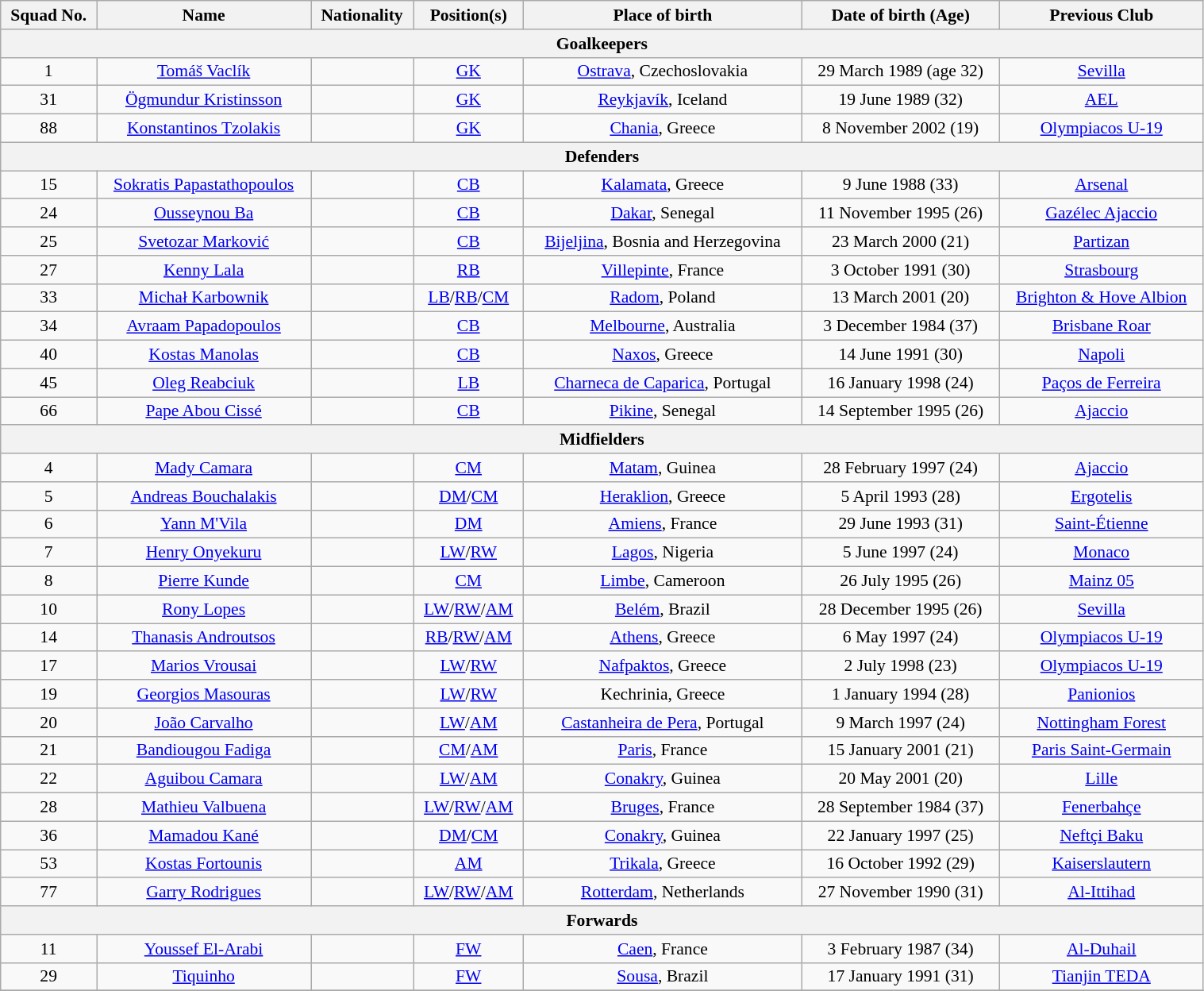<table class="wikitable" style="text-align:center; font-size:90%; width:80%;">
<tr>
<th style="text-align:center;">Squad No.</th>
<th style="text-align:center;">Name</th>
<th style="text-align:center;">Nationality</th>
<th style="text-align:center;">Position(s)</th>
<th style="text-align:center;">Place of birth</th>
<th style="text-align:center;">Date of birth (Age)</th>
<th style="text-align:center;">Previous Club</th>
</tr>
<tr>
<th colspan="8" style="text-align:center">Goalkeepers</th>
</tr>
<tr>
<td>1</td>
<td><a href='#'>Tomáš Vaclík</a></td>
<td></td>
<td><a href='#'>GK</a></td>
<td><a href='#'>Ostrava</a>, Czechoslovakia</td>
<td>29 March 1989 (age 32)</td>
<td> <a href='#'>Sevilla</a></td>
</tr>
<tr>
<td>31</td>
<td><a href='#'>Ögmundur Kristinsson</a></td>
<td></td>
<td><a href='#'>GK</a></td>
<td><a href='#'>Reykjavík</a>, Iceland</td>
<td>19 June 1989 (32)</td>
<td> <a href='#'>AEL</a></td>
</tr>
<tr>
<td>88</td>
<td><a href='#'>Konstantinos Tzolakis</a></td>
<td></td>
<td><a href='#'>GK</a></td>
<td><a href='#'>Chania</a>, Greece</td>
<td>8 November 2002 (19)</td>
<td> <a href='#'>Olympiacos U-19</a></td>
</tr>
<tr>
<th colspan="8" style="text-align:center">Defenders</th>
</tr>
<tr>
<td>15</td>
<td><a href='#'>Sokratis Papastathopoulos</a></td>
<td></td>
<td><a href='#'>CB</a></td>
<td><a href='#'>Kalamata</a>, Greece</td>
<td>9 June 1988 (33)</td>
<td> <a href='#'>Arsenal</a></td>
</tr>
<tr>
<td>24</td>
<td><a href='#'>Ousseynou Ba</a></td>
<td></td>
<td><a href='#'>CB</a></td>
<td><a href='#'>Dakar</a>, Senegal</td>
<td>11 November 1995 (26)</td>
<td> <a href='#'>Gazélec Ajaccio</a></td>
</tr>
<tr>
<td>25</td>
<td><a href='#'>Svetozar Marković</a></td>
<td></td>
<td><a href='#'>CB</a></td>
<td><a href='#'>Bijeljina</a>, Bosnia and Herzegovina</td>
<td>23 March 2000 (21)</td>
<td> <a href='#'>Partizan</a></td>
</tr>
<tr>
<td>27</td>
<td><a href='#'>Kenny Lala</a></td>
<td></td>
<td><a href='#'>RB</a></td>
<td><a href='#'>Villepinte</a>, France</td>
<td>3 October 1991 (30)</td>
<td> <a href='#'>Strasbourg</a></td>
</tr>
<tr>
<td>33</td>
<td><a href='#'>Michał Karbownik</a></td>
<td></td>
<td><a href='#'>LB</a>/<a href='#'>RB</a>/<a href='#'>CM</a></td>
<td><a href='#'>Radom</a>, Poland</td>
<td>13 March 2001 (20)</td>
<td> <a href='#'>Brighton & Hove Albion</a></td>
</tr>
<tr>
<td>34</td>
<td><a href='#'>Avraam Papadopoulos</a></td>
<td></td>
<td><a href='#'>CB</a></td>
<td><a href='#'>Melbourne</a>, Australia</td>
<td>3 December 1984 (37)</td>
<td> <a href='#'>Brisbane Roar</a></td>
</tr>
<tr>
<td>40</td>
<td><a href='#'>Kostas Manolas</a></td>
<td></td>
<td><a href='#'>CB</a></td>
<td><a href='#'>Naxos</a>, Greece</td>
<td>14 June 1991 (30)</td>
<td> <a href='#'>Napoli</a></td>
</tr>
<tr>
<td>45</td>
<td><a href='#'>Oleg Reabciuk</a></td>
<td></td>
<td><a href='#'>LB</a></td>
<td><a href='#'>Charneca de Caparica</a>, Portugal</td>
<td>16 January 1998 (24)</td>
<td> <a href='#'>Paços de Ferreira</a></td>
</tr>
<tr>
<td>66</td>
<td><a href='#'>Pape Abou Cissé</a></td>
<td></td>
<td><a href='#'>CB</a></td>
<td><a href='#'>Pikine</a>, Senegal</td>
<td>14 September 1995 (26)</td>
<td> <a href='#'>Ajaccio</a></td>
</tr>
<tr>
<th colspan="8" style="text-align:center">Midfielders</th>
</tr>
<tr>
<td>4</td>
<td><a href='#'>Mady Camara</a></td>
<td></td>
<td><a href='#'>CM</a></td>
<td><a href='#'>Matam</a>, Guinea</td>
<td>28 February 1997 (24)</td>
<td> <a href='#'>Ajaccio</a></td>
</tr>
<tr>
<td>5</td>
<td><a href='#'>Andreas Bouchalakis</a></td>
<td></td>
<td><a href='#'>DM</a>/<a href='#'>CM</a></td>
<td><a href='#'>Heraklion</a>, Greece</td>
<td>5 April 1993 (28)</td>
<td> <a href='#'>Ergotelis</a></td>
</tr>
<tr>
<td>6</td>
<td><a href='#'>Yann M'Vila</a></td>
<td></td>
<td><a href='#'>DM</a></td>
<td><a href='#'>Amiens</a>, France</td>
<td>29 June 1993 (31)</td>
<td> <a href='#'>Saint-Étienne</a></td>
</tr>
<tr>
<td>7</td>
<td><a href='#'>Henry Onyekuru</a></td>
<td></td>
<td><a href='#'>LW</a>/<a href='#'>RW</a></td>
<td><a href='#'>Lagos</a>, Nigeria</td>
<td>5 June 1997 (24)</td>
<td> <a href='#'>Monaco</a></td>
</tr>
<tr>
<td>8</td>
<td><a href='#'>Pierre Kunde</a></td>
<td></td>
<td><a href='#'>CM</a></td>
<td><a href='#'>Limbe</a>, Cameroon</td>
<td>26 July 1995 (26)</td>
<td> <a href='#'>Mainz 05</a></td>
</tr>
<tr>
<td>10</td>
<td><a href='#'>Rony Lopes</a></td>
<td></td>
<td><a href='#'>LW</a>/<a href='#'>RW</a>/<a href='#'>AM</a></td>
<td><a href='#'>Belém</a>, Brazil</td>
<td>28 December 1995 (26)</td>
<td> <a href='#'>Sevilla</a></td>
</tr>
<tr>
<td>14</td>
<td><a href='#'>Thanasis Androutsos</a></td>
<td></td>
<td><a href='#'>RB</a>/<a href='#'>RW</a>/<a href='#'>AM</a></td>
<td><a href='#'>Athens</a>, Greece</td>
<td>6 May 1997 (24)</td>
<td> <a href='#'>Olympiacos U-19</a></td>
</tr>
<tr>
<td>17</td>
<td><a href='#'>Marios Vrousai</a></td>
<td></td>
<td><a href='#'>LW</a>/<a href='#'>RW</a></td>
<td><a href='#'>Nafpaktos</a>, Greece</td>
<td>2 July 1998 (23)</td>
<td> <a href='#'>Olympiacos U-19</a></td>
</tr>
<tr>
<td>19</td>
<td><a href='#'>Georgios Masouras</a></td>
<td></td>
<td><a href='#'>LW</a>/<a href='#'>RW</a></td>
<td>Kechrinia, Greece</td>
<td>1 January 1994 (28)</td>
<td> <a href='#'>Panionios</a></td>
</tr>
<tr>
<td>20</td>
<td><a href='#'>João Carvalho</a></td>
<td></td>
<td><a href='#'>LW</a>/<a href='#'>AM</a></td>
<td><a href='#'>Castanheira de Pera</a>, Portugal</td>
<td>9 March 1997 (24)</td>
<td> <a href='#'>Nottingham Forest</a></td>
</tr>
<tr>
<td>21</td>
<td><a href='#'>Bandiougou Fadiga</a></td>
<td></td>
<td><a href='#'>CM</a>/<a href='#'>AM</a></td>
<td><a href='#'>Paris</a>, France</td>
<td>15 January 2001 (21)</td>
<td> <a href='#'>Paris Saint-Germain</a></td>
</tr>
<tr>
<td>22</td>
<td><a href='#'>Aguibou Camara</a></td>
<td></td>
<td><a href='#'>LW</a>/<a href='#'>AM</a></td>
<td><a href='#'>Conakry</a>, Guinea</td>
<td>20 May 2001 (20)</td>
<td> <a href='#'>Lille</a></td>
</tr>
<tr>
<td>28</td>
<td><a href='#'>Mathieu Valbuena</a></td>
<td></td>
<td><a href='#'>LW</a>/<a href='#'>RW</a>/<a href='#'>AM</a></td>
<td><a href='#'>Bruges</a>, France</td>
<td>28 September 1984 (37)</td>
<td> <a href='#'>Fenerbahçe</a></td>
</tr>
<tr>
<td>36</td>
<td><a href='#'>Mamadou Kané</a></td>
<td></td>
<td><a href='#'>DM</a>/<a href='#'>CM</a></td>
<td><a href='#'>Conakry</a>, Guinea</td>
<td>22 January 1997 (25)</td>
<td> <a href='#'>Neftçi Baku</a></td>
</tr>
<tr>
<td>53</td>
<td><a href='#'>Kostas Fortounis</a></td>
<td></td>
<td><a href='#'>AM</a></td>
<td><a href='#'>Trikala</a>, Greece</td>
<td>16 October 1992 (29)</td>
<td> <a href='#'>Kaiserslautern</a></td>
</tr>
<tr>
<td>77</td>
<td><a href='#'>Garry Rodrigues</a></td>
<td></td>
<td><a href='#'>LW</a>/<a href='#'>RW</a>/<a href='#'>AM</a></td>
<td><a href='#'>Rotterdam</a>, Netherlands</td>
<td>27 November 1990 (31)</td>
<td> <a href='#'>Al-Ittihad</a></td>
</tr>
<tr>
<th colspan="8" style="text-align:center">Forwards</th>
</tr>
<tr>
<td>11</td>
<td><a href='#'>Youssef El-Arabi</a></td>
<td></td>
<td><a href='#'>FW</a></td>
<td><a href='#'>Caen</a>, France</td>
<td>3 February 1987 (34)</td>
<td> <a href='#'>Al-Duhail</a></td>
</tr>
<tr>
<td>29</td>
<td><a href='#'>Tiquinho</a></td>
<td></td>
<td><a href='#'>FW</a></td>
<td><a href='#'>Sousa</a>, Brazil</td>
<td>17 January 1991 (31)</td>
<td> <a href='#'>Tianjin TEDA</a></td>
</tr>
<tr>
</tr>
</table>
